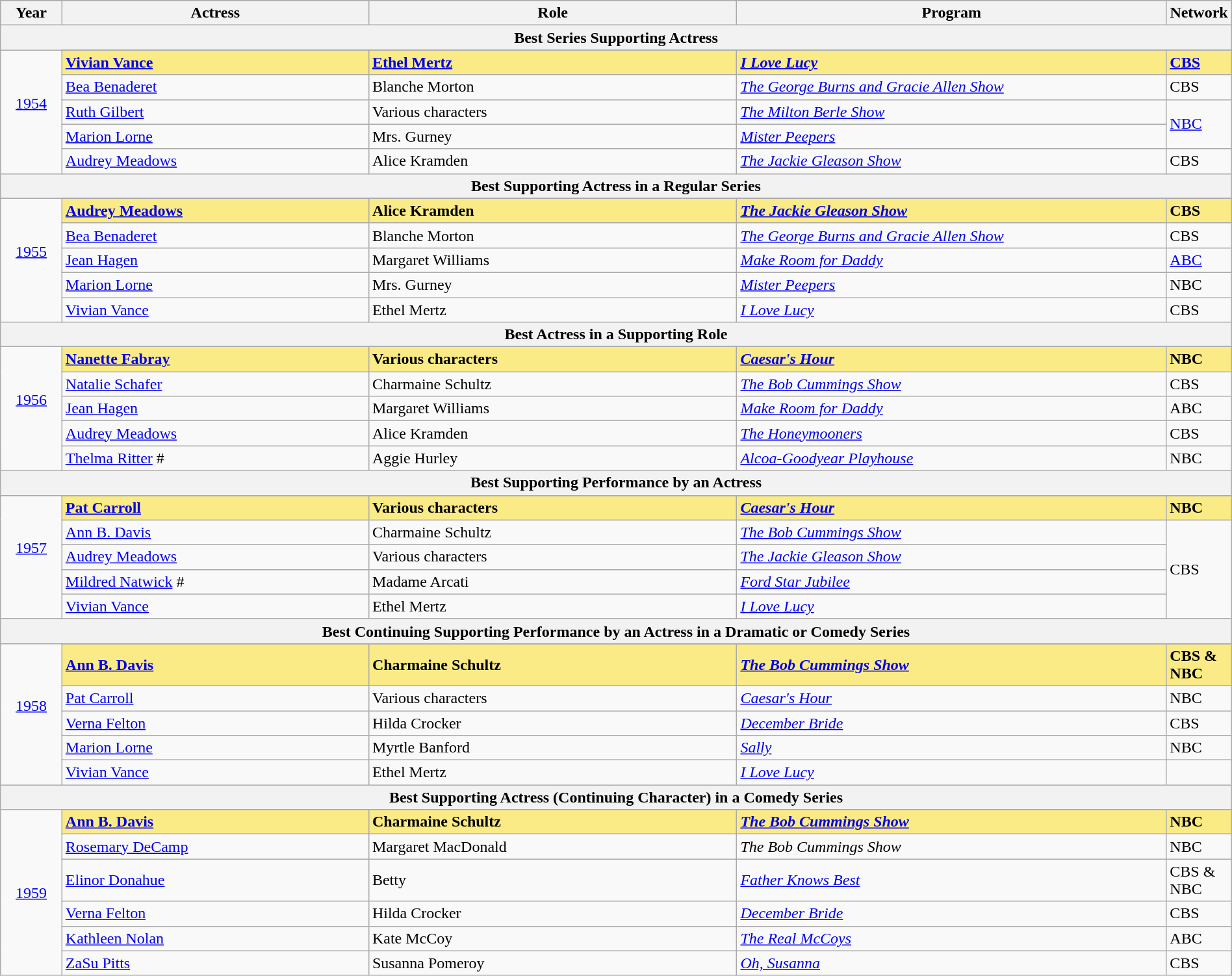<table class="wikitable" style="width:100%">
<tr style="background:#bebebe;">
<th style="width:5%;">Year</th>
<th style="width:25%;">Actress</th>
<th style="width:30%;">Role</th>
<th style="width:35%;">Program</th>
<th style="width:5%;">Network</th>
</tr>
<tr>
<th colspan=5>Best Series Supporting Actress</th>
</tr>
<tr>
<td rowspan=6 style="text-align:center"><a href='#'>1954</a><br><br></td>
</tr>
<tr style="background:#FAEB86">
<td><strong><a href='#'>Vivian Vance</a></strong></td>
<td><strong><a href='#'>Ethel Mertz</a></strong></td>
<td><strong><em><a href='#'>I Love Lucy</a></em></strong></td>
<td><strong><a href='#'>CBS</a></strong></td>
</tr>
<tr>
<td><a href='#'>Bea Benaderet</a></td>
<td>Blanche Morton</td>
<td><em><a href='#'>The George Burns and Gracie Allen Show</a></em></td>
<td>CBS</td>
</tr>
<tr>
<td><a href='#'>Ruth Gilbert</a></td>
<td>Various characters</td>
<td><em><a href='#'>The Milton Berle Show</a></em></td>
<td rowspan=2><a href='#'>NBC</a></td>
</tr>
<tr>
<td><a href='#'>Marion Lorne</a></td>
<td>Mrs. Gurney</td>
<td><em><a href='#'>Mister Peepers</a></em></td>
</tr>
<tr>
<td><a href='#'>Audrey Meadows</a></td>
<td>Alice Kramden</td>
<td><em><a href='#'>The Jackie Gleason Show</a></em></td>
<td>CBS</td>
</tr>
<tr>
<th colspan=5>Best Supporting Actress in a Regular Series</th>
</tr>
<tr>
<td rowspan=6 style="text-align:center"><a href='#'>1955</a><br><br></td>
</tr>
<tr style="background:#FAEB86">
<td><strong><a href='#'>Audrey Meadows</a></strong></td>
<td><strong>Alice Kramden</strong></td>
<td><strong><em><a href='#'>The Jackie Gleason Show</a></em></strong></td>
<td><strong>CBS</strong></td>
</tr>
<tr>
<td><a href='#'>Bea Benaderet</a></td>
<td>Blanche Morton</td>
<td><em><a href='#'>The George Burns and Gracie Allen Show</a></em></td>
<td>CBS</td>
</tr>
<tr>
<td><a href='#'>Jean Hagen</a></td>
<td>Margaret Williams</td>
<td><em><a href='#'>Make Room for Daddy</a></em></td>
<td><a href='#'>ABC</a></td>
</tr>
<tr>
<td><a href='#'>Marion Lorne</a></td>
<td>Mrs. Gurney</td>
<td><em><a href='#'>Mister Peepers</a></em></td>
<td>NBC</td>
</tr>
<tr>
<td><a href='#'>Vivian Vance</a></td>
<td>Ethel Mertz</td>
<td><em><a href='#'>I Love Lucy</a></em></td>
<td>CBS</td>
</tr>
<tr>
<th colspan=5>Best Actress in a Supporting Role</th>
</tr>
<tr>
<td rowspan=6 style="text-align:center"><a href='#'>1956</a><br><br></td>
</tr>
<tr style="background:#FAEB86">
<td><strong><a href='#'>Nanette Fabray</a></strong></td>
<td><strong>Various characters</strong></td>
<td><strong><em><a href='#'>Caesar's Hour</a></em></strong></td>
<td><strong>NBC</strong></td>
</tr>
<tr>
<td><a href='#'>Natalie Schafer</a></td>
<td>Charmaine Schultz</td>
<td><em><a href='#'>The Bob Cummings Show</a></em></td>
<td>CBS</td>
</tr>
<tr>
<td><a href='#'>Jean Hagen</a></td>
<td>Margaret Williams</td>
<td><em><a href='#'>Make Room for Daddy</a></em></td>
<td>ABC</td>
</tr>
<tr>
<td><a href='#'>Audrey Meadows</a></td>
<td>Alice Kramden</td>
<td><em><a href='#'>The Honeymooners</a></em></td>
<td>CBS</td>
</tr>
<tr>
<td><a href='#'>Thelma Ritter</a> #</td>
<td>Aggie Hurley</td>
<td><em><a href='#'>Alcoa-Goodyear Playhouse</a></em></td>
<td>NBC</td>
</tr>
<tr>
<th colspan=5>Best Supporting Performance by an Actress</th>
</tr>
<tr>
<td rowspan=6 style="text-align:center"><a href='#'>1957</a><br><br></td>
</tr>
<tr style="background:#FAEB86">
<td><strong><a href='#'>Pat Carroll</a></strong></td>
<td><strong>Various characters</strong></td>
<td><strong><em><a href='#'>Caesar's Hour</a></em></strong></td>
<td><strong>NBC</strong></td>
</tr>
<tr>
<td><a href='#'>Ann B. Davis</a></td>
<td>Charmaine Schultz</td>
<td><em><a href='#'>The Bob Cummings Show</a></em></td>
<td rowspan=4>CBS</td>
</tr>
<tr>
<td><a href='#'>Audrey Meadows</a></td>
<td>Various characters</td>
<td><em><a href='#'>The Jackie Gleason Show</a></em></td>
</tr>
<tr>
<td><a href='#'>Mildred Natwick</a> #</td>
<td>Madame Arcati</td>
<td><em><a href='#'>Ford Star Jubilee</a></em></td>
</tr>
<tr>
<td><a href='#'>Vivian Vance</a></td>
<td>Ethel Mertz</td>
<td><em><a href='#'>I Love Lucy</a></em></td>
</tr>
<tr>
<th colspan=5>Best Continuing Supporting Performance by an Actress in a Dramatic or Comedy Series</th>
</tr>
<tr>
<td rowspan=6 style="text-align:center"><a href='#'>1958</a><br><br></td>
</tr>
<tr style="background:#FAEB86">
<td><strong><a href='#'>Ann B. Davis</a></strong></td>
<td><strong>Charmaine Schultz</strong></td>
<td><strong><em><a href='#'>The Bob Cummings Show</a></em></strong></td>
<td><strong>CBS & NBC</strong></td>
</tr>
<tr>
<td><a href='#'>Pat Carroll</a></td>
<td>Various characters</td>
<td><em><a href='#'>Caesar's Hour</a></em></td>
<td>NBC</td>
</tr>
<tr>
<td><a href='#'>Verna Felton</a></td>
<td>Hilda Crocker</td>
<td><em><a href='#'>December Bride</a></em></td>
<td>CBS</td>
</tr>
<tr>
<td><a href='#'>Marion Lorne</a></td>
<td>Myrtle Banford</td>
<td><em><a href='#'>Sally</a></em></td>
<td>NBC</td>
</tr>
<tr>
<td><a href='#'>Vivian Vance</a></td>
<td>Ethel Mertz</td>
<td><em><a href='#'>I Love Lucy</a></em></td>
</tr>
<tr>
<th colspan=5>Best Supporting Actress (Continuing Character) in a Comedy Series</th>
</tr>
<tr>
<td rowspan=7 style="text-align:center"><a href='#'>1959</a><br></td>
</tr>
<tr style="background:#FAEB86">
<td><strong><a href='#'>Ann B. Davis</a></strong></td>
<td><strong>Charmaine Schultz</strong></td>
<td><strong><em><a href='#'>The Bob Cummings Show</a></em></strong></td>
<td><strong>NBC</strong></td>
</tr>
<tr>
<td><a href='#'>Rosemary DeCamp</a></td>
<td>Margaret MacDonald</td>
<td><em>The Bob Cummings Show</em></td>
<td>NBC</td>
</tr>
<tr>
<td><a href='#'>Elinor Donahue</a></td>
<td>Betty</td>
<td><em><a href='#'>Father Knows Best</a></em></td>
<td>CBS & NBC</td>
</tr>
<tr>
<td><a href='#'>Verna Felton</a></td>
<td>Hilda Crocker</td>
<td><em><a href='#'>December Bride</a></em></td>
<td>CBS</td>
</tr>
<tr>
<td><a href='#'>Kathleen Nolan</a></td>
<td>Kate McCoy</td>
<td><em><a href='#'>The Real McCoys</a></em></td>
<td>ABC</td>
</tr>
<tr>
<td><a href='#'>ZaSu Pitts</a></td>
<td>Susanna Pomeroy</td>
<td><em><a href='#'>Oh, Susanna</a></em></td>
<td>CBS</td>
</tr>
</table>
